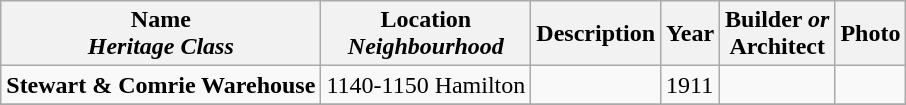<table class="wikitable sortable">
<tr>
<th>Name<br><em>Heritage Class</em></th>
<th>Location<br><em>Neighbourhood</em></th>
<th>Description</th>
<th>Year</th>
<th>Builder <em>or</em><br>Architect </th>
<th>Photo</th>
</tr>
<tr>
<td><strong>Stewart & Comrie Warehouse</strong></td>
<td>1140-1150 Hamilton</td>
<td></td>
<td>1911</td>
<td></td>
<td></td>
</tr>
<tr>
</tr>
</table>
